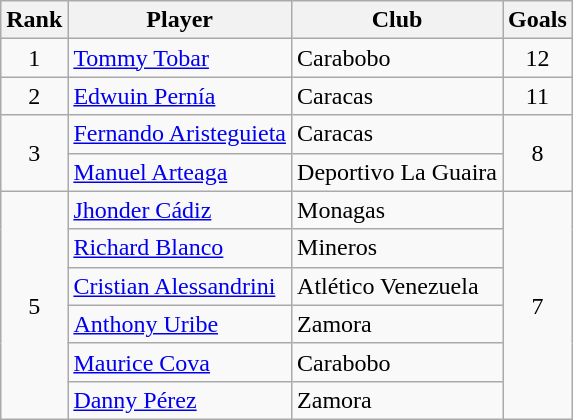<table class="wikitable" style="text-align:center">
<tr>
<th>Rank</th>
<th>Player</th>
<th>Club</th>
<th>Goals</th>
</tr>
<tr>
<td>1</td>
<td align="left"> <a href='#'>Tommy Tobar</a></td>
<td align="left">Carabobo</td>
<td>12</td>
</tr>
<tr>
<td>2</td>
<td align="left"> <a href='#'>Edwuin Pernía</a></td>
<td align="left">Caracas</td>
<td>11</td>
</tr>
<tr>
<td rowspan="2">3</td>
<td align="left"> <a href='#'>Fernando Aristeguieta</a></td>
<td align="left">Caracas</td>
<td rowspan="2">8</td>
</tr>
<tr>
<td align="left"> <a href='#'>Manuel Arteaga</a></td>
<td align="left">Deportivo La Guaira</td>
</tr>
<tr>
<td rowspan="6">5</td>
<td align="left"> <a href='#'>Jhonder Cádiz</a></td>
<td align="left">Monagas</td>
<td rowspan="6">7</td>
</tr>
<tr>
<td align="left"> <a href='#'>Richard Blanco</a></td>
<td align="left">Mineros</td>
</tr>
<tr>
<td align="left"> <a href='#'>Cristian Alessandrini</a></td>
<td align="left">Atlético Venezuela</td>
</tr>
<tr>
<td align="left"> <a href='#'>Anthony Uribe</a></td>
<td align="left">Zamora</td>
</tr>
<tr>
<td align="left"> <a href='#'>Maurice Cova</a></td>
<td align="left">Carabobo</td>
</tr>
<tr>
<td align="left"> <a href='#'>Danny Pérez</a></td>
<td align="left">Zamora</td>
</tr>
</table>
